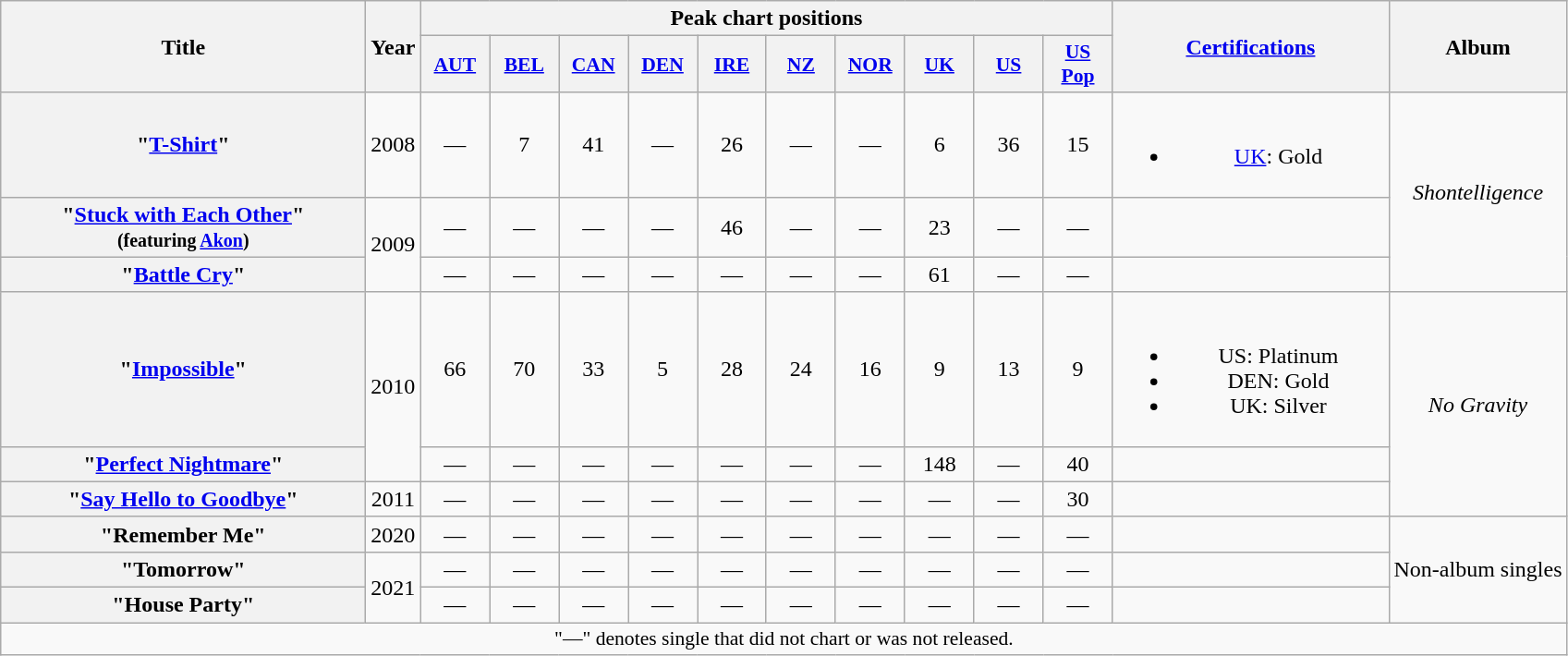<table class="wikitable plainrowheaders" style="text-align:center;">
<tr>
<th scope="col" rowspan="2" style="width:16em;">Title</th>
<th scope="col" rowspan="2">Year</th>
<th scope="col" colspan="10">Peak chart positions</th>
<th scope="col" rowspan="2" style="width:12em;"><a href='#'>Certifications</a></th>
<th scope="col" rowspan="2">Album</th>
</tr>
<tr>
<th scope="col" style="width:3em;font-size:90%;"><a href='#'>AUT</a><br></th>
<th scope="col" style="width:3em;font-size:90%;"><a href='#'>BEL</a><br></th>
<th scope="col" style="width:3em;font-size:90%;"><a href='#'>CAN</a><br></th>
<th scope="col" style="width:3em;font-size:90%;"><a href='#'>DEN</a><br></th>
<th scope="col" style="width:3em;font-size:90%;"><a href='#'>IRE</a><br></th>
<th scope="col" style="width:3em;font-size:90%;"><a href='#'>NZ</a><br></th>
<th scope="col" style="width:3em;font-size:90%;"><a href='#'>NOR</a><br></th>
<th scope="col" style="width:3em;font-size:90%;"><a href='#'>UK</a><br></th>
<th scope="col" style="width:3em;font-size:90%;"><a href='#'>US</a><br></th>
<th scope="col" style="width:3em;font-size:90%;"><a href='#'>US Pop</a><br></th>
</tr>
<tr>
<th scope="row">"<a href='#'>T-Shirt</a>"</th>
<td>2008</td>
<td>—</td>
<td>7</td>
<td>41</td>
<td>—</td>
<td>26</td>
<td>—</td>
<td>—</td>
<td>6</td>
<td>36</td>
<td>15</td>
<td><br><ul><li><a href='#'>UK</a>: Gold</li></ul></td>
<td rowspan="3"><em>Shontelligence</em></td>
</tr>
<tr>
<th scope="row">"<a href='#'>Stuck with Each Other</a>"<br><small>(featuring <a href='#'>Akon</a>)</small></th>
<td rowspan="2">2009</td>
<td>—</td>
<td>—</td>
<td>—</td>
<td>—</td>
<td>46</td>
<td>—</td>
<td>—</td>
<td>23</td>
<td>—</td>
<td>—</td>
<td></td>
</tr>
<tr>
<th scope="row">"<a href='#'>Battle Cry</a>"</th>
<td>—</td>
<td>—</td>
<td>—</td>
<td>—</td>
<td>—</td>
<td>—</td>
<td>—</td>
<td>61</td>
<td>—</td>
<td>—</td>
<td></td>
</tr>
<tr>
<th scope="row">"<a href='#'>Impossible</a>"</th>
<td rowspan="2">2010</td>
<td>66</td>
<td>70</td>
<td>33</td>
<td>5</td>
<td>28</td>
<td>24</td>
<td>16</td>
<td>9</td>
<td>13</td>
<td>9</td>
<td><br><ul><li>US: Platinum</li><li>DEN: Gold</li><li>UK: Silver</li></ul></td>
<td rowspan="3"><em>No Gravity</em></td>
</tr>
<tr>
<th scope="row">"<a href='#'>Perfect Nightmare</a>"</th>
<td>—</td>
<td>—</td>
<td>—</td>
<td>—</td>
<td>—</td>
<td>—</td>
<td>—</td>
<td>148</td>
<td>—</td>
<td>40</td>
<td></td>
</tr>
<tr>
<th scope="row">"<a href='#'>Say Hello to Goodbye</a>"</th>
<td>2011</td>
<td>—</td>
<td>—</td>
<td>—</td>
<td>—</td>
<td>—</td>
<td>—</td>
<td>—</td>
<td>—</td>
<td>—</td>
<td>30</td>
<td></td>
</tr>
<tr>
<th scope="row">"Remember Me"</th>
<td>2020</td>
<td>—</td>
<td>—</td>
<td>—</td>
<td>—</td>
<td>—</td>
<td>—</td>
<td>—</td>
<td>—</td>
<td>—</td>
<td>—</td>
<td></td>
<td rowspan="3">Non-album singles</td>
</tr>
<tr>
<th scope="row">"Tomorrow"</th>
<td rowspan="2">2021</td>
<td>—</td>
<td>—</td>
<td>—</td>
<td>—</td>
<td>—</td>
<td>—</td>
<td>—</td>
<td>—</td>
<td>—</td>
<td>—</td>
<td></td>
</tr>
<tr>
<th scope="row">"House Party"</th>
<td>—</td>
<td>—</td>
<td>—</td>
<td>—</td>
<td>—</td>
<td>—</td>
<td>—</td>
<td>—</td>
<td>—</td>
<td>—</td>
<td></td>
</tr>
<tr>
<td colspan="14" style="font-size:90%">"—" denotes single that did not chart or was not released.</td>
</tr>
</table>
